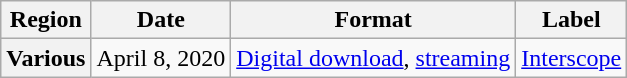<table class="wikitable plainrowheaders">
<tr>
<th>Region</th>
<th>Date</th>
<th>Format</th>
<th>Label</th>
</tr>
<tr>
<th scope="row">Various</th>
<td>April 8, 2020</td>
<td><a href='#'>Digital download</a>, <a href='#'>streaming</a></td>
<td><a href='#'>Interscope</a></td>
</tr>
</table>
